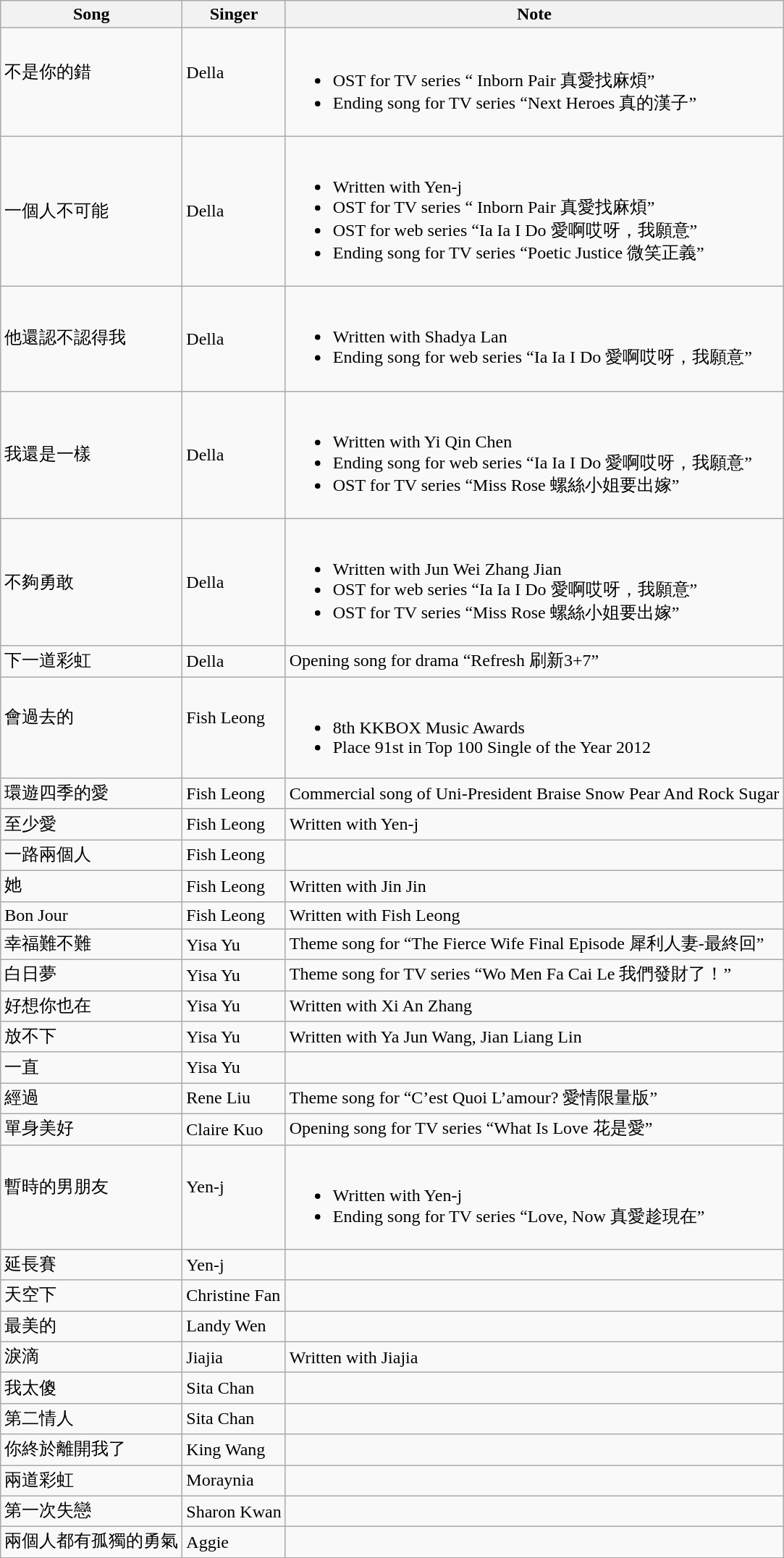<table class="wikitable">
<tr>
<th>Song</th>
<th>Singer</th>
<th>Note</th>
</tr>
<tr>
<td>不是你的錯<br><br></td>
<td>Della<br><br></td>
<td><br><ul><li>OST for TV series “ Inborn Pair 真愛找麻煩”</li><li>Ending song for TV series “Next Heroes 真的漢子”</li></ul></td>
</tr>
<tr>
<td>一個人不可能</td>
<td>Della</td>
<td><br><ul><li>Written with Yen-j</li><li>OST for TV series “ Inborn Pair 真愛找麻煩”</li><li>OST for web series “Ia Ia I Do 愛啊哎呀，我願意”</li><li>Ending song for TV series “Poetic Justice 微笑正義”</li></ul></td>
</tr>
<tr>
<td>他還認不認得我</td>
<td>Della</td>
<td><br><ul><li>Written with Shadya Lan</li><li>Ending song for web series “Ia Ia I Do 愛啊哎呀，我願意”</li></ul></td>
</tr>
<tr>
<td>我還是一樣</td>
<td>Della</td>
<td><br><ul><li>Written with Yi Qin Chen</li><li>Ending song for web series “Ia Ia I Do 愛啊哎呀，我願意”</li><li>OST for TV series “Miss Rose 螺絲小姐要出嫁”</li></ul></td>
</tr>
<tr>
<td>不夠勇敢</td>
<td>Della</td>
<td><br><ul><li>Written with Jun Wei Zhang Jian</li><li>OST for web series “Ia Ia I Do 愛啊哎呀，我願意”</li><li>OST for TV series “Miss Rose 螺絲小姐要出嫁”</li></ul></td>
</tr>
<tr>
<td>下一道彩虹</td>
<td>Della</td>
<td>Opening song for drama “Refresh 刷新3+7”</td>
</tr>
<tr>
<td>會過去的<br><br></td>
<td>Fish Leong<br><br></td>
<td><br><ul><li>8th KKBOX Music Awards</li><li>Place 91st in Top 100 Single of the Year 2012</li></ul></td>
</tr>
<tr>
<td>環遊四季的愛</td>
<td>Fish Leong</td>
<td>Commercial song of Uni-President Braise Snow Pear And Rock Sugar</td>
</tr>
<tr>
<td>至少愛</td>
<td>Fish Leong</td>
<td>Written with Yen-j</td>
</tr>
<tr>
<td>一路兩個人</td>
<td>Fish Leong</td>
<td></td>
</tr>
<tr>
<td>她</td>
<td>Fish Leong</td>
<td>Written with Jin Jin</td>
</tr>
<tr>
<td>Bon Jour</td>
<td>Fish Leong</td>
<td>Written with Fish Leong</td>
</tr>
<tr>
<td>幸福難不難</td>
<td>Yisa Yu</td>
<td>Theme song for “The Fierce Wife Final Episode 犀利人妻-最終回”</td>
</tr>
<tr>
<td>白日夢</td>
<td>Yisa Yu</td>
<td>Theme song for TV series “Wo Men Fa Cai Le 我們發財了！”</td>
</tr>
<tr>
<td>好想你也在</td>
<td>Yisa Yu</td>
<td>Written with Xi An Zhang</td>
</tr>
<tr>
<td>放不下</td>
<td>Yisa Yu</td>
<td>Written with Ya Jun Wang, Jian Liang Lin</td>
</tr>
<tr>
<td>一直</td>
<td>Yisa Yu</td>
<td></td>
</tr>
<tr>
<td>經過</td>
<td>Rene Liu</td>
<td>Theme song for “C’est Quoi L’amour? 愛情限量版”</td>
</tr>
<tr>
<td>單身美好</td>
<td>Claire Kuo</td>
<td>Opening song for TV series “What Is Love 花是愛”</td>
</tr>
<tr>
<td>暫時的男朋友<br><br></td>
<td>Yen-j<br><br></td>
<td><br><ul><li>Written with Yen-j</li><li>Ending song for TV series “Love, Now 真愛趁現在”</li></ul></td>
</tr>
<tr>
<td>延長賽</td>
<td>Yen-j</td>
<td></td>
</tr>
<tr>
<td>天空下</td>
<td>Christine Fan</td>
<td></td>
</tr>
<tr>
<td>最美的</td>
<td>Landy Wen</td>
<td></td>
</tr>
<tr>
<td>淚滴</td>
<td>Jiajia</td>
<td>Written with Jiajia</td>
</tr>
<tr>
<td>我太傻</td>
<td>Sita Chan</td>
<td></td>
</tr>
<tr>
<td>第二情人</td>
<td>Sita Chan</td>
<td></td>
</tr>
<tr>
<td>你終於離開我了</td>
<td>King Wang</td>
<td></td>
</tr>
<tr>
<td>兩道彩虹</td>
<td>Moraynia</td>
<td></td>
</tr>
<tr>
<td>第一次失戀</td>
<td>Sharon Kwan</td>
<td></td>
</tr>
<tr>
<td>兩個人都有孤獨的勇氣</td>
<td>Aggie</td>
<td></td>
</tr>
</table>
